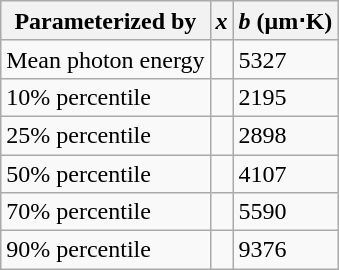<table class="wikitable">
<tr>
<th>Parameterized by</th>
<th><em>x</em></th>
<th><em>b</em> (μm⋅K)</th>
</tr>
<tr>
<td>Mean photon energy</td>
<td></td>
<td>5327</td>
</tr>
<tr>
<td>10% percentile</td>
<td></td>
<td>2195</td>
</tr>
<tr>
<td>25% percentile</td>
<td></td>
<td>2898</td>
</tr>
<tr>
<td>50% percentile</td>
<td></td>
<td>4107</td>
</tr>
<tr>
<td>70% percentile</td>
<td></td>
<td>5590</td>
</tr>
<tr>
<td>90% percentile</td>
<td></td>
<td>9376</td>
</tr>
</table>
